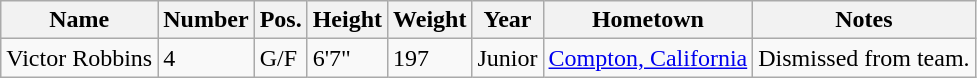<table class="wikitable sortable" border="1">
<tr>
<th>Name</th>
<th>Number</th>
<th>Pos.</th>
<th>Height</th>
<th>Weight</th>
<th>Year</th>
<th>Hometown</th>
<th class="unsortable">Notes</th>
</tr>
<tr>
<td sortname>Victor Robbins</td>
<td>4</td>
<td>G/F</td>
<td>6'7"</td>
<td>197</td>
<td>Junior</td>
<td><a href='#'>Compton, California</a></td>
<td>Dismissed from team.</td>
</tr>
</table>
